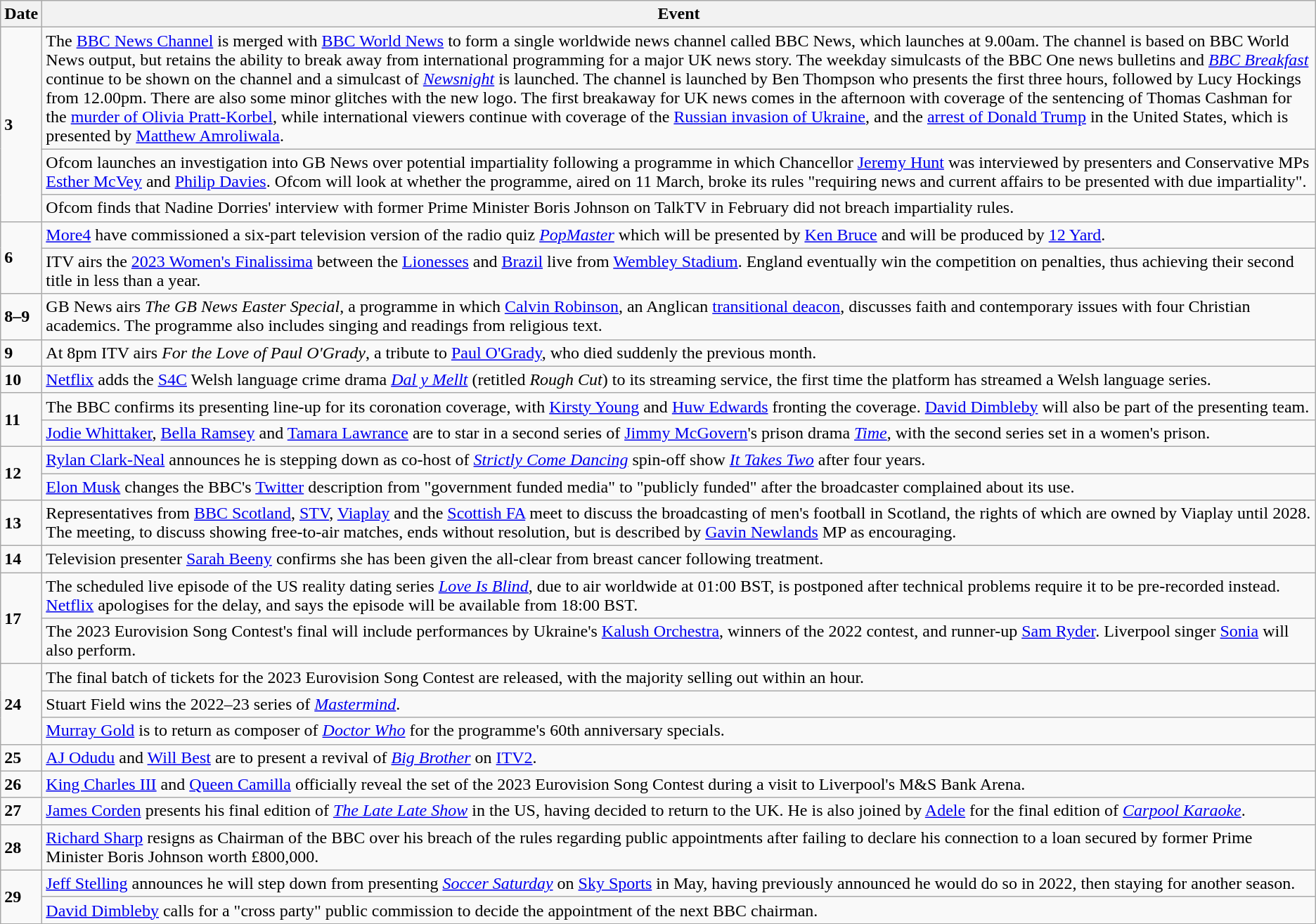<table class="wikitable">
<tr>
<th>Date</th>
<th>Event</th>
</tr>
<tr>
<td rowspan=3><strong>3</strong></td>
<td>The <a href='#'>BBC News Channel</a> is merged with <a href='#'>BBC World News</a> to form a single worldwide news channel called BBC News, which launches at 9.00am. The channel is based on BBC World News output, but retains the ability to break away from international programming for a major UK news story. The weekday simulcasts of the BBC One news bulletins and <em><a href='#'>BBC Breakfast</a></em> continue to be shown on the channel and a simulcast of <em><a href='#'>Newsnight</a></em> is launched. The channel is launched by Ben Thompson who presents the first three hours, followed by Lucy Hockings from 12.00pm. There are also some minor glitches with the new logo. The first breakaway for UK news comes in the afternoon with coverage of the sentencing of Thomas Cashman for the <a href='#'>murder of Olivia Pratt-Korbel</a>, while international viewers continue with coverage of the <a href='#'>Russian invasion of Ukraine</a>, and the <a href='#'>arrest of Donald Trump</a> in the United States, which is presented by <a href='#'>Matthew Amroliwala</a>.</td>
</tr>
<tr>
<td>Ofcom launches an investigation into GB News over potential impartiality following a programme in which Chancellor <a href='#'>Jeremy Hunt</a> was interviewed by presenters and Conservative MPs <a href='#'>Esther McVey</a> and <a href='#'>Philip Davies</a>. Ofcom will look at whether the programme, aired on 11 March, broke its rules "requiring news and current affairs to be presented with due impartiality".</td>
</tr>
<tr>
<td>Ofcom finds that Nadine Dorries' interview with former Prime Minister Boris Johnson on TalkTV in February did not breach impartiality rules.</td>
</tr>
<tr>
<td rowspan=2><strong>6</strong></td>
<td><a href='#'>More4</a> have commissioned a six-part television version of the radio quiz <em><a href='#'>PopMaster</a></em> which will be presented by <a href='#'>Ken Bruce</a> and will be produced by <a href='#'>12 Yard</a>.</td>
</tr>
<tr>
<td>ITV airs the <a href='#'>2023 Women's Finalissima</a> between the <a href='#'>Lionesses</a> and <a href='#'>Brazil</a> live from <a href='#'>Wembley Stadium</a>. England eventually win the competition on penalties, thus achieving their second title in less than a year.</td>
</tr>
<tr>
<td><strong>8–9</strong></td>
<td>GB News airs <em>The GB News Easter Special</em>, a programme in which <a href='#'>Calvin Robinson</a>, an Anglican <a href='#'>transitional deacon</a>, discusses faith and contemporary issues with four Christian academics. The programme also includes singing and readings from religious text.</td>
</tr>
<tr>
<td><strong>9</strong></td>
<td>At 8pm ITV airs <em>For the Love of Paul O'Grady</em>, a tribute to <a href='#'>Paul O'Grady</a>, who died suddenly the previous month.</td>
</tr>
<tr>
<td><strong>10</strong></td>
<td><a href='#'>Netflix</a> adds the <a href='#'>S4C</a> Welsh language crime drama <em><a href='#'>Dal y Mellt</a></em> (retitled <em>Rough Cut</em>) to its streaming service, the first time the platform has streamed a Welsh language series.</td>
</tr>
<tr>
<td rowspan=2><strong>11</strong></td>
<td>The BBC confirms its presenting line-up for its coronation coverage, with <a href='#'>Kirsty Young</a> and <a href='#'>Huw Edwards</a> fronting the coverage. <a href='#'>David Dimbleby</a> will also be part of the presenting team.</td>
</tr>
<tr>
<td><a href='#'>Jodie Whittaker</a>, <a href='#'>Bella Ramsey</a> and <a href='#'>Tamara Lawrance</a> are to star in a second series of <a href='#'>Jimmy McGovern</a>'s prison drama <em><a href='#'>Time</a></em>, with the second series set in a women's prison.</td>
</tr>
<tr>
<td rowspan=2><strong>12</strong></td>
<td><a href='#'>Rylan Clark-Neal</a> announces he is stepping down as co-host of <em><a href='#'>Strictly Come Dancing</a></em> spin-off show <em><a href='#'>It Takes Two</a></em> after four years.</td>
</tr>
<tr>
<td><a href='#'>Elon Musk</a> changes the BBC's <a href='#'>Twitter</a> description from "government funded media" to "publicly funded" after the broadcaster complained about its use.</td>
</tr>
<tr>
<td><strong>13</strong></td>
<td>Representatives from <a href='#'>BBC Scotland</a>, <a href='#'>STV</a>, <a href='#'>Viaplay</a> and the <a href='#'>Scottish FA</a> meet to discuss the broadcasting of men's football in Scotland, the rights of which are owned by Viaplay until 2028. The meeting, to discuss showing free-to-air matches, ends without resolution, but is described by <a href='#'>Gavin Newlands</a> MP as encouraging.</td>
</tr>
<tr>
<td><strong>14</strong></td>
<td>Television presenter <a href='#'>Sarah Beeny</a> confirms she has been given the all-clear from breast cancer following treatment.</td>
</tr>
<tr>
<td rowspan=2><strong>17</strong></td>
<td>The scheduled live episode of the US reality dating series <em><a href='#'>Love Is Blind</a></em>, due to air worldwide at 01:00 BST, is postponed after technical problems require it to be pre-recorded instead. <a href='#'>Netflix</a> apologises for the delay, and says the episode will be available from 18:00 BST.</td>
</tr>
<tr>
<td>The 2023 Eurovision Song Contest's final will include performances by Ukraine's <a href='#'>Kalush Orchestra</a>, winners of the 2022 contest, and runner-up <a href='#'>Sam Ryder</a>. Liverpool singer <a href='#'>Sonia</a> will also perform.</td>
</tr>
<tr>
<td rowspan=3><strong>24</strong></td>
<td>The final batch of tickets for the 2023 Eurovision Song Contest are released, with the majority selling out within an hour.</td>
</tr>
<tr>
<td>Stuart Field wins the 2022–23 series of <em><a href='#'>Mastermind</a></em>.</td>
</tr>
<tr>
<td><a href='#'>Murray Gold</a> is to return as composer of <em><a href='#'>Doctor Who</a></em> for the programme's 60th anniversary specials.</td>
</tr>
<tr>
<td><strong>25</strong></td>
<td><a href='#'>AJ Odudu</a> and <a href='#'>Will Best</a> are to present a revival of <em><a href='#'>Big Brother</a></em> on <a href='#'>ITV2</a>.</td>
</tr>
<tr>
<td><strong>26</strong></td>
<td><a href='#'>King Charles III</a> and <a href='#'>Queen Camilla</a> officially reveal the set of the 2023 Eurovision Song Contest during a visit to Liverpool's M&S Bank Arena.</td>
</tr>
<tr>
<td><strong>27</strong></td>
<td><a href='#'>James Corden</a> presents his final edition of <em><a href='#'>The Late Late Show</a></em> in the US, having decided to return to the UK. He is also joined by <a href='#'>Adele</a> for the final edition of <em><a href='#'>Carpool Karaoke</a></em>.</td>
</tr>
<tr>
<td><strong>28</strong></td>
<td><a href='#'>Richard Sharp</a> resigns as Chairman of the BBC over his breach of the rules regarding public appointments after failing to declare his connection to a loan secured by former Prime Minister Boris Johnson worth £800,000.</td>
</tr>
<tr>
<td rowspan=2><strong>29</strong></td>
<td><a href='#'>Jeff Stelling</a> announces he will step down from presenting <em><a href='#'>Soccer Saturday</a></em> on <a href='#'>Sky Sports</a> in May, having previously announced he would do so in 2022, then staying for another season.</td>
</tr>
<tr>
<td><a href='#'>David Dimbleby</a> calls for a "cross party" public commission to decide the appointment of the next BBC chairman.</td>
</tr>
</table>
